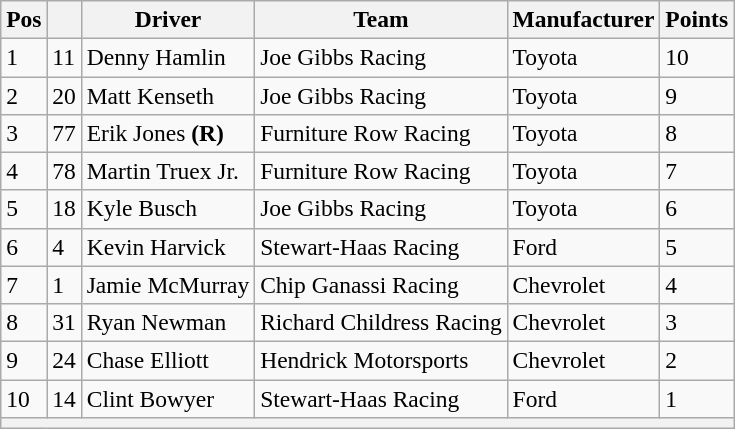<table class="wikitable" style="font-size:98%">
<tr>
<th>Pos</th>
<th></th>
<th>Driver</th>
<th>Team</th>
<th>Manufacturer</th>
<th>Points</th>
</tr>
<tr>
<td>1</td>
<td>11</td>
<td>Denny Hamlin</td>
<td>Joe Gibbs Racing</td>
<td>Toyota</td>
<td>10</td>
</tr>
<tr>
<td>2</td>
<td>20</td>
<td>Matt Kenseth</td>
<td>Joe Gibbs Racing</td>
<td>Toyota</td>
<td>9</td>
</tr>
<tr>
<td>3</td>
<td>77</td>
<td>Erik Jones <strong>(R)</strong></td>
<td>Furniture Row Racing</td>
<td>Toyota</td>
<td>8</td>
</tr>
<tr>
<td>4</td>
<td>78</td>
<td>Martin Truex Jr.</td>
<td>Furniture Row Racing</td>
<td>Toyota</td>
<td>7</td>
</tr>
<tr>
<td>5</td>
<td>18</td>
<td>Kyle Busch</td>
<td>Joe Gibbs Racing</td>
<td>Toyota</td>
<td>6</td>
</tr>
<tr>
<td>6</td>
<td>4</td>
<td>Kevin Harvick</td>
<td>Stewart-Haas Racing</td>
<td>Ford</td>
<td>5</td>
</tr>
<tr>
<td>7</td>
<td>1</td>
<td>Jamie McMurray</td>
<td>Chip Ganassi Racing</td>
<td>Chevrolet</td>
<td>4</td>
</tr>
<tr>
<td>8</td>
<td>31</td>
<td>Ryan Newman</td>
<td>Richard Childress Racing</td>
<td>Chevrolet</td>
<td>3</td>
</tr>
<tr>
<td>9</td>
<td>24</td>
<td>Chase Elliott</td>
<td>Hendrick Motorsports</td>
<td>Chevrolet</td>
<td>2</td>
</tr>
<tr>
<td>10</td>
<td>14</td>
<td>Clint Bowyer</td>
<td>Stewart-Haas Racing</td>
<td>Ford</td>
<td>1</td>
</tr>
<tr>
<th colspan="6"></th>
</tr>
</table>
